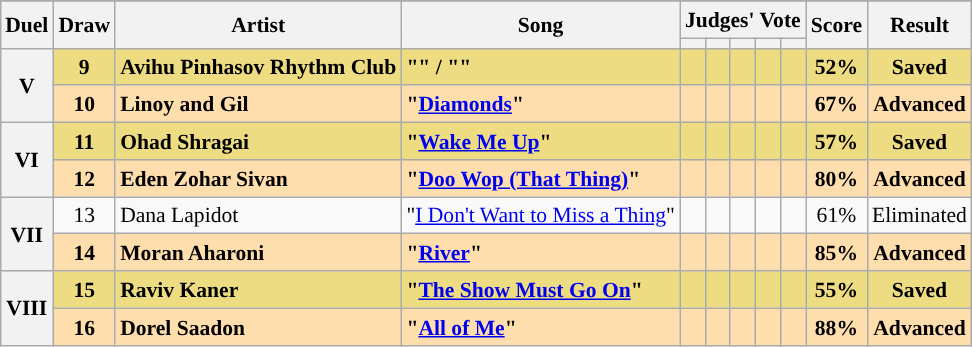<table class="sortable wikitable" style="margin: 1em auto 1em auto; text-align:center; font-size:90%; line-height:18px;">
<tr>
</tr>
<tr>
<th rowspan="2" class="unsortable">Duel</th>
<th rowspan="2">Draw</th>
<th rowspan="2">Artist</th>
<th rowspan="2">Song</th>
<th colspan="5" class="unsortable">Judges' Vote</th>
<th rowspan="2">Score</th>
<th rowspan="2">Result</th>
</tr>
<tr>
<th class="unsortable"></th>
<th class="unsortable"></th>
<th class="unsortable"></th>
<th class="unsortable"></th>
<th class="unsortable"></th>
</tr>
<tr style="font-weight:bold; background:#eedc82;">
<th rowspan="2">V</th>
<td>9</td>
<td align="left">Avihu Pinhasov Rhythm Club</td>
<td align="left">"" / ""</td>
<td></td>
<td></td>
<td></td>
<td></td>
<td></td>
<td>52%</td>
<td>Saved</td>
</tr>
<tr style="font-weight:bold; background:navajowhite;">
<td>10</td>
<td align="left">Linoy and Gil</td>
<td align="left">"<a href='#'>Diamonds</a>"</td>
<td></td>
<td></td>
<td></td>
<td></td>
<td></td>
<td>67%</td>
<td>Advanced</td>
</tr>
<tr style="font-weight:bold; background:#eedc82;">
<th rowspan="2">VI</th>
<td>11</td>
<td align="left">Ohad Shragai</td>
<td align="left">"<a href='#'>Wake Me Up</a>"</td>
<td></td>
<td></td>
<td></td>
<td></td>
<td></td>
<td>57%</td>
<td>Saved</td>
</tr>
<tr style="font-weight:bold; background:navajowhite;">
<td>12</td>
<td align="left">Eden Zohar Sivan</td>
<td align="left">"<a href='#'>Doo Wop (That Thing)</a>"</td>
<td></td>
<td></td>
<td></td>
<td></td>
<td></td>
<td>80%</td>
<td>Advanced</td>
</tr>
<tr>
<th rowspan="2">VII</th>
<td>13</td>
<td align="left">Dana Lapidot</td>
<td align="left">"<a href='#'>I Don't Want to Miss a Thing</a>"</td>
<td></td>
<td></td>
<td></td>
<td></td>
<td></td>
<td>61%</td>
<td>Eliminated</td>
</tr>
<tr style="font-weight:bold; background:navajowhite;">
<td>14</td>
<td align="left">Moran Aharoni</td>
<td align="left">"<a href='#'>River</a>"</td>
<td></td>
<td></td>
<td></td>
<td></td>
<td></td>
<td>85%</td>
<td>Advanced</td>
</tr>
<tr style="font-weight:bold; background:#eedc82;">
<th rowspan="2">VIII</th>
<td>15</td>
<td align="left">Raviv Kaner</td>
<td align="left">"<a href='#'>The Show Must Go On</a>"</td>
<td></td>
<td></td>
<td></td>
<td></td>
<td></td>
<td>55%</td>
<td>Saved</td>
</tr>
<tr style="font-weight:bold; background:navajowhite;">
<td>16</td>
<td align="left">Dorel Saadon</td>
<td align="left">"<a href='#'>All of Me</a>"</td>
<td></td>
<td></td>
<td></td>
<td></td>
<td></td>
<td>88%</td>
<td>Advanced</td>
</tr>
</table>
